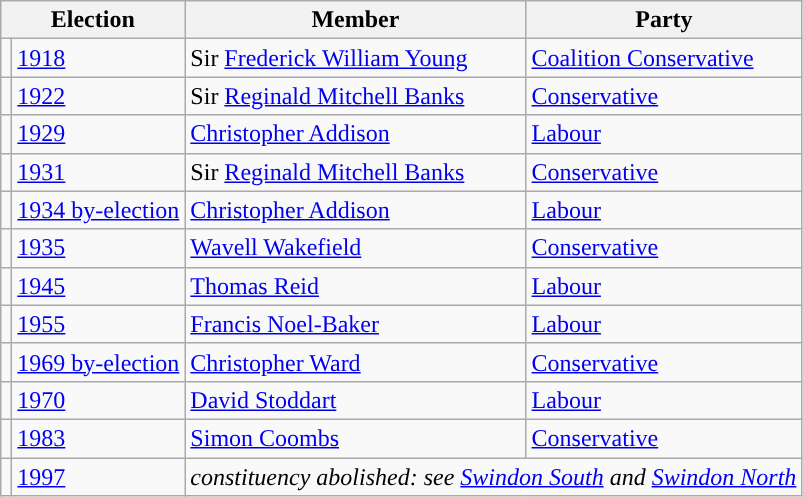<table class="wikitable">
<tr>
<th colspan="2">Election</th>
<th>Member</th>
<th>Party</th>
</tr>
<tr>
<td style="color:inherit;background-color: "></td>
<td><a href='#'>1918</a></td>
<td>Sir <a href='#'>Frederick William Young</a></td>
<td><a href='#'>Coalition Conservative</a></td>
</tr>
<tr>
<td style="color:inherit;background-color: "></td>
<td><a href='#'>1922</a></td>
<td>Sir <a href='#'>Reginald Mitchell Banks</a></td>
<td><a href='#'>Conservative</a></td>
</tr>
<tr>
<td style="color:inherit;background-color: "></td>
<td><a href='#'>1929</a></td>
<td><a href='#'>Christopher Addison</a></td>
<td><a href='#'>Labour</a></td>
</tr>
<tr>
<td style="color:inherit;background-color: "></td>
<td><a href='#'>1931</a></td>
<td>Sir <a href='#'>Reginald Mitchell Banks</a></td>
<td><a href='#'>Conservative</a></td>
</tr>
<tr>
<td style="color:inherit;background-color: "></td>
<td><a href='#'>1934 by-election</a></td>
<td><a href='#'>Christopher Addison</a></td>
<td><a href='#'>Labour</a></td>
</tr>
<tr>
<td style="color:inherit;background-color: "></td>
<td><a href='#'>1935</a></td>
<td><a href='#'>Wavell Wakefield</a></td>
<td><a href='#'>Conservative</a></td>
</tr>
<tr>
<td style="color:inherit;background-color: "></td>
<td><a href='#'>1945</a></td>
<td><a href='#'>Thomas Reid</a></td>
<td><a href='#'>Labour</a></td>
</tr>
<tr>
<td style="color:inherit;background-color: "></td>
<td><a href='#'>1955</a></td>
<td><a href='#'>Francis Noel-Baker</a></td>
<td><a href='#'>Labour</a></td>
</tr>
<tr>
<td style="color:inherit;background-color: "></td>
<td><a href='#'>1969 by-election</a></td>
<td><a href='#'>Christopher Ward</a></td>
<td><a href='#'>Conservative</a></td>
</tr>
<tr>
<td style="color:inherit;background-color: "></td>
<td><a href='#'>1970</a></td>
<td><a href='#'>David Stoddart</a></td>
<td><a href='#'>Labour</a></td>
</tr>
<tr>
<td style="color:inherit;background-color: "></td>
<td><a href='#'>1983</a></td>
<td><a href='#'>Simon Coombs</a></td>
<td><a href='#'>Conservative</a></td>
</tr>
<tr>
<td></td>
<td><a href='#'>1997</a></td>
<td colspan="2"><em>constituency abolished: see <a href='#'>Swindon South</a> and <a href='#'>Swindon North</a></em></td>
</tr>
</table>
